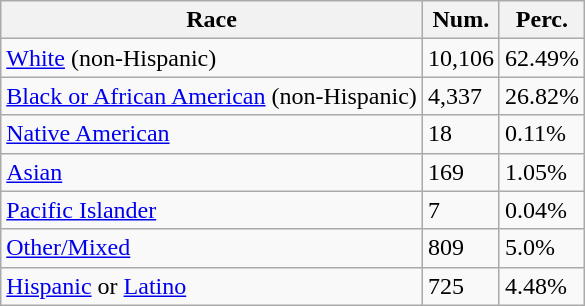<table class="wikitable">
<tr>
<th>Race</th>
<th>Num.</th>
<th>Perc.</th>
</tr>
<tr>
<td><a href='#'>White</a> (non-Hispanic)</td>
<td>10,106</td>
<td>62.49%</td>
</tr>
<tr>
<td><a href='#'>Black or African American</a> (non-Hispanic)</td>
<td>4,337</td>
<td>26.82%</td>
</tr>
<tr>
<td><a href='#'>Native American</a></td>
<td>18</td>
<td>0.11%</td>
</tr>
<tr>
<td><a href='#'>Asian</a></td>
<td>169</td>
<td>1.05%</td>
</tr>
<tr>
<td><a href='#'>Pacific Islander</a></td>
<td>7</td>
<td>0.04%</td>
</tr>
<tr>
<td><a href='#'>Other/Mixed</a></td>
<td>809</td>
<td>5.0%</td>
</tr>
<tr>
<td><a href='#'>Hispanic</a> or <a href='#'>Latino</a></td>
<td>725</td>
<td>4.48%</td>
</tr>
</table>
